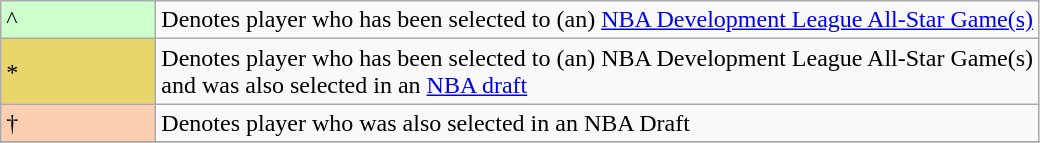<table class="wikitable">
<tr>
<td style="background-color:#CCFFCC; width:6em">^</td>
<td>Denotes player who has been selected to (an) <a href='#'>NBA Development League All-Star Game(s)</a></td>
</tr>
<tr>
<td style="background-color:#E9D66B; width=6em">*</td>
<td>Denotes player who has been selected to (an) NBA Development League All-Star Game(s)<br> and was also selected in an <a href='#'>NBA draft</a></td>
</tr>
<tr>
<td style="background-color:#FBCEB1; width:6em">†</td>
<td>Denotes player who was also selected in an NBA Draft</td>
</tr>
<tr>
</tr>
</table>
